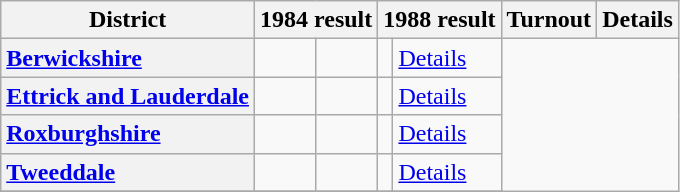<table class="wikitable">
<tr>
<th scope="col">District</th>
<th scope="col" colspan="2">1984 result</th>
<th scope="col" colspan="2">1988 result</th>
<th scope="col">Turnout</th>
<th scope="col">Details</th>
</tr>
<tr>
<th scope="row" style="text-align: left;"><a href='#'>Berwickshire</a></th>
<td></td>
<td></td>
<td></td>
<td><a href='#'>Details</a></td>
</tr>
<tr>
<th scope="row" style="text-align: left;"><a href='#'>Ettrick and Lauderdale</a></th>
<td></td>
<td></td>
<td></td>
<td><a href='#'>Details</a></td>
</tr>
<tr>
<th scope="row" style="text-align: left;"><a href='#'>Roxburghshire</a></th>
<td></td>
<td></td>
<td></td>
<td><a href='#'>Details</a></td>
</tr>
<tr>
<th scope="row" style="text-align: left;"><a href='#'>Tweeddale</a></th>
<td></td>
<td></td>
<td></td>
<td><a href='#'>Details</a></td>
</tr>
<tr>
</tr>
</table>
